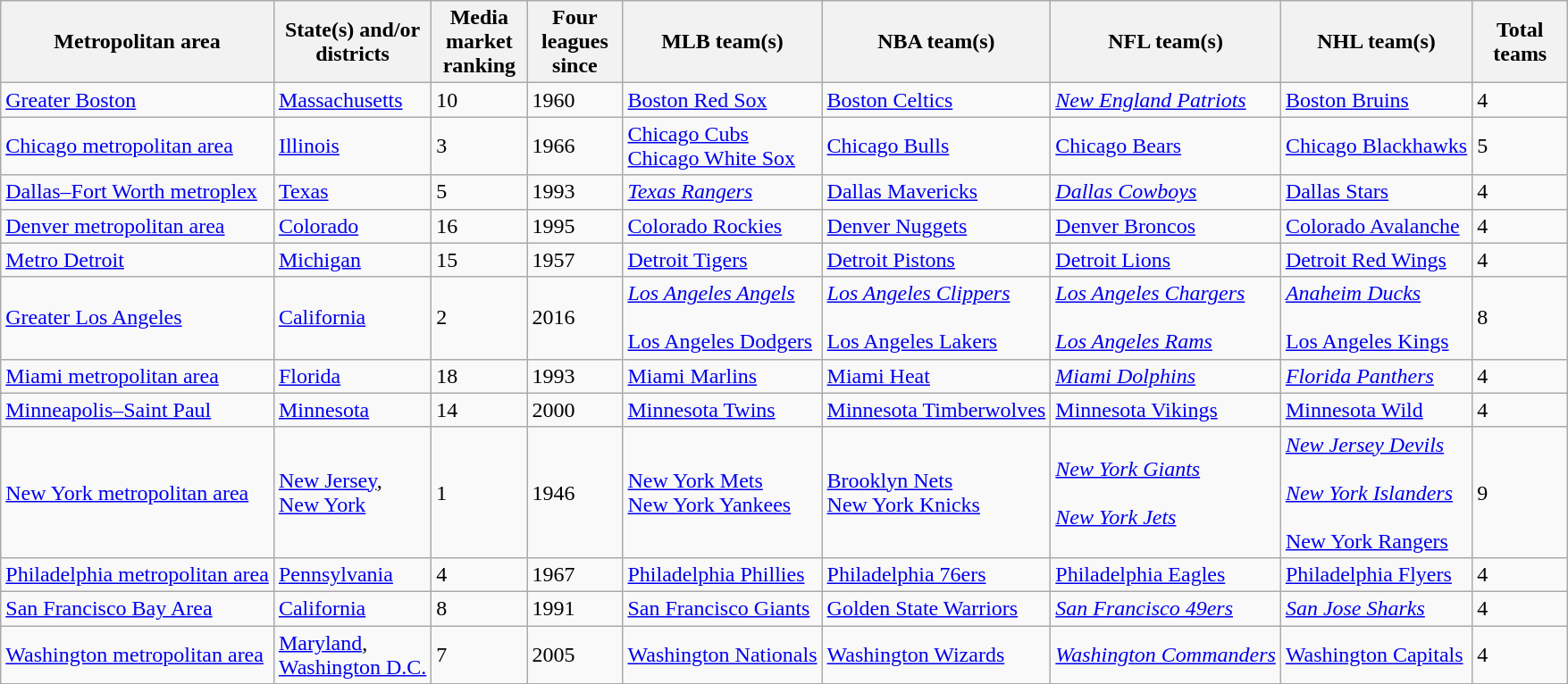<table class="wikitable sortable">
<tr>
<th style=max-width:4em>Metropolitan area</th>
<th style=max-width:4em>State(s) and/or districts</th>
<th style=max-width:4em>Media market ranking </th>
<th style=max-width:4em>Four leagues since</th>
<th style=max-width:4em>MLB team(s)</th>
<th style=max-width:4em>NBA team(s)</th>
<th style=max-width:4em>NFL team(s)</th>
<th style=max-width:4em>NHL team(s)</th>
<th style=max-width:4em>Total teams</th>
</tr>
<tr>
<td><a href='#'>Greater Boston</a></td>
<td><a href='#'>Massachusetts</a></td>
<td>10</td>
<td>1960</td>
<td><a href='#'>Boston Red Sox</a></td>
<td><a href='#'>Boston Celtics</a></td>
<td><em><a href='#'>New England Patriots</a></em><br></td>
<td><a href='#'>Boston Bruins</a></td>
<td>4</td>
</tr>
<tr>
<td><a href='#'>Chicago metropolitan area</a></td>
<td><a href='#'>Illinois</a></td>
<td>3</td>
<td>1966</td>
<td><a href='#'>Chicago Cubs</a><br><a href='#'>Chicago White Sox</a></td>
<td><a href='#'>Chicago Bulls</a></td>
<td><a href='#'>Chicago Bears</a></td>
<td><a href='#'>Chicago Blackhawks</a></td>
<td>5</td>
</tr>
<tr>
<td><a href='#'>Dallas–Fort Worth metroplex</a></td>
<td><a href='#'>Texas</a></td>
<td>5</td>
<td>1993</td>
<td><em><a href='#'>Texas Rangers</a></em><br></td>
<td><a href='#'>Dallas Mavericks</a></td>
<td><em><a href='#'>Dallas Cowboys</a></em><br></td>
<td><a href='#'>Dallas Stars</a></td>
<td>4</td>
</tr>
<tr>
<td><a href='#'>Denver metropolitan area</a></td>
<td><a href='#'>Colorado</a></td>
<td>16</td>
<td>1995</td>
<td><a href='#'>Colorado Rockies</a></td>
<td><a href='#'>Denver Nuggets</a></td>
<td><a href='#'>Denver Broncos</a></td>
<td><a href='#'>Colorado Avalanche</a></td>
<td>4</td>
</tr>
<tr>
<td><a href='#'>Metro Detroit</a></td>
<td><a href='#'>Michigan</a></td>
<td>15</td>
<td>1957</td>
<td><a href='#'>Detroit Tigers</a></td>
<td><a href='#'>Detroit Pistons</a></td>
<td><a href='#'>Detroit Lions</a></td>
<td><a href='#'>Detroit Red Wings</a></td>
<td>4</td>
</tr>
<tr>
<td><a href='#'>Greater Los Angeles</a></td>
<td><a href='#'>California</a></td>
<td>2</td>
<td>2016</td>
<td><em><a href='#'>Los Angeles Angels</a></em><br><br><a href='#'>Los Angeles Dodgers</a></td>
<td><em><a href='#'>Los Angeles Clippers</a></em><br><br><a href='#'>Los Angeles Lakers</a></td>
<td><em><a href='#'>Los Angeles Chargers</a></em><br><br><em><a href='#'>Los Angeles Rams</a></em><br></td>
<td><em><a href='#'>Anaheim Ducks</a></em><br><br><a href='#'>Los Angeles Kings</a></td>
<td>8</td>
</tr>
<tr>
<td><a href='#'>Miami metropolitan area</a></td>
<td><a href='#'>Florida</a></td>
<td>18</td>
<td>1993</td>
<td><a href='#'>Miami Marlins</a></td>
<td><a href='#'>Miami Heat</a></td>
<td><em><a href='#'>Miami Dolphins</a></em><br></td>
<td><em><a href='#'>Florida Panthers</a></em><br></td>
<td>4</td>
</tr>
<tr>
<td><a href='#'>Minneapolis–Saint Paul</a></td>
<td><a href='#'>Minnesota</a></td>
<td>14</td>
<td>2000</td>
<td><a href='#'>Minnesota Twins</a><br></td>
<td><a href='#'>Minnesota Timberwolves</a><br></td>
<td><a href='#'>Minnesota Vikings</a><br></td>
<td><a href='#'>Minnesota Wild</a><br></td>
<td>4</td>
</tr>
<tr>
<td><a href='#'>New York metropolitan area</a></td>
<td><a href='#'>New Jersey</a>,<br><a href='#'>New York</a></td>
<td>1</td>
<td>1946</td>
<td><a href='#'>New York Mets</a><br><a href='#'>New York Yankees</a></td>
<td><a href='#'>Brooklyn Nets</a><br><a href='#'>New York Knicks</a></td>
<td><em><a href='#'>New York Giants</a></em><br><br><em><a href='#'>New York Jets</a></em><br></td>
<td><em><a href='#'>New Jersey Devils</a></em><br><br><em><a href='#'>New York Islanders</a></em><br><br><a href='#'>New York Rangers</a></td>
<td>9</td>
</tr>
<tr>
<td><a href='#'>Philadelphia metropolitan area</a></td>
<td><a href='#'>Pennsylvania</a></td>
<td>4</td>
<td>1967</td>
<td><a href='#'>Philadelphia Phillies</a></td>
<td><a href='#'>Philadelphia 76ers</a></td>
<td><a href='#'>Philadelphia Eagles</a></td>
<td><a href='#'>Philadelphia Flyers</a></td>
<td>4</td>
</tr>
<tr>
<td><a href='#'>San Francisco Bay Area</a></td>
<td><a href='#'>California</a></td>
<td>8</td>
<td>1991</td>
<td><a href='#'>San Francisco Giants</a></td>
<td><a href='#'>Golden State Warriors</a></td>
<td><em><a href='#'>San Francisco 49ers</a></em><br></td>
<td><em><a href='#'>San Jose Sharks</a></em><br></td>
<td>4</td>
</tr>
<tr>
<td><a href='#'>Washington metropolitan area</a></td>
<td><a href='#'>Maryland</a>,<br><a href='#'>Washington D.C.</a></td>
<td>7</td>
<td>2005</td>
<td><a href='#'>Washington Nationals</a></td>
<td><a href='#'>Washington Wizards</a></td>
<td><em><a href='#'>Washington Commanders</a></em><br></td>
<td><a href='#'>Washington Capitals</a></td>
<td>4</td>
</tr>
</table>
